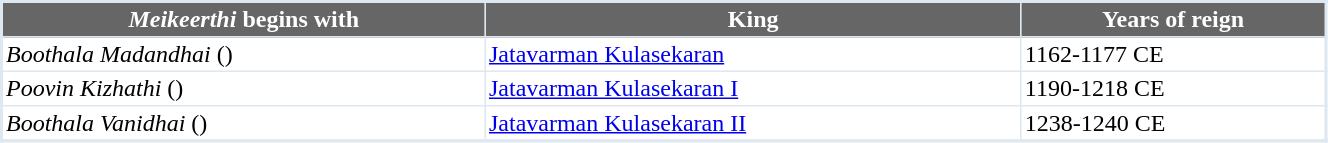<table width="70%" cellpadding="2" cellspacing="0" border="1" style="border-collapse: collapse; border: 2px #DEE8F1 solid; font-size: x-big; font-family: verdana">
<tr>
<th style="background-color:#666666; color:white"><em>Meikeerthi</em> begins with</th>
<th style="background-color:#666666; color:white">King</th>
<th style="background-color:#666666; color:white">Years of reign</th>
</tr>
<tr --->
<td><em>Boothala Madandhai</em> ()</td>
<td><a href='#'>Jatavarman Kulasekaran</a></td>
<td>1162-1177 CE</td>
</tr>
<tr --->
<td><em>Poovin Kizhathi</em> ()</td>
<td><a href='#'>Jatavarman Kulasekaran I</a></td>
<td>1190-1218 CE</td>
</tr>
<tr --->
<td><em>Boothala Vanidhai</em> ()</td>
<td><a href='#'>Jatavarman Kulasekaran II</a></td>
<td>1238-1240 CE</td>
</tr>
<tr --->
</tr>
</table>
